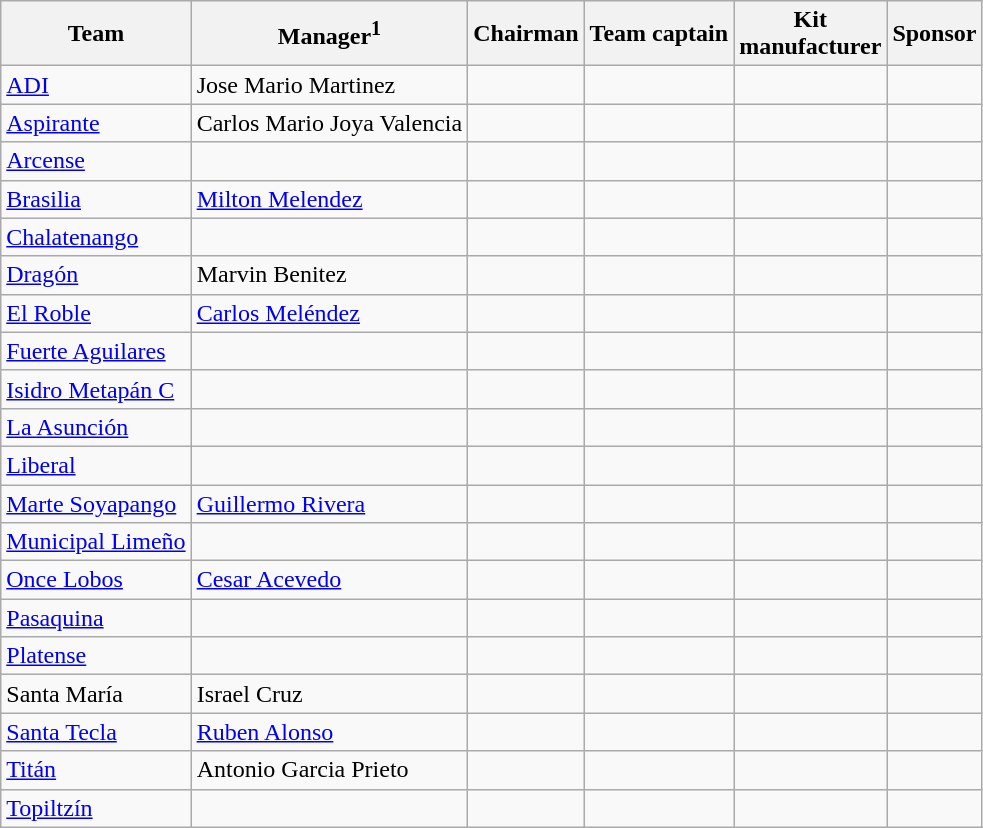<table class="wikitable sortable" style="text-align: left;">
<tr>
<th>Team</th>
<th>Manager<sup>1</sup></th>
<th>Chairman</th>
<th>Team captain</th>
<th width=40>Kit manufacturer</th>
<th>Sponsor</th>
</tr>
<tr>
<td><a href='#'>ADI</a></td>
<td> Jose Mario Martinez</td>
<td></td>
<td></td>
<td></td>
<td></td>
</tr>
<tr>
<td><a href='#'>Aspirante</a></td>
<td> Carlos Mario Joya Valencia</td>
<td></td>
<td></td>
<td></td>
<td></td>
</tr>
<tr>
<td><a href='#'>Arcense</a></td>
<td></td>
<td></td>
<td></td>
<td></td>
<td></td>
</tr>
<tr>
<td><a href='#'>Brasilia</a></td>
<td> <a href='#'>Milton Melendez</a></td>
<td></td>
<td></td>
<td></td>
<td></td>
</tr>
<tr>
<td><a href='#'>Chalatenango</a></td>
<td></td>
<td></td>
<td></td>
<td></td>
<td></td>
</tr>
<tr>
<td><a href='#'>Dragón</a></td>
<td> Marvin Benitez</td>
<td></td>
<td></td>
<td></td>
<td></td>
</tr>
<tr>
<td><a href='#'>El Roble</a></td>
<td> <a href='#'>Carlos Meléndez</a></td>
<td></td>
<td></td>
<td></td>
<td></td>
</tr>
<tr>
<td><a href='#'>Fuerte Aguilares</a></td>
<td></td>
<td></td>
<td></td>
<td></td>
<td></td>
</tr>
<tr>
<td><a href='#'>Isidro Metapán C</a></td>
<td></td>
<td></td>
<td></td>
<td></td>
<td></td>
</tr>
<tr>
<td><a href='#'>La Asunción</a></td>
<td></td>
<td></td>
<td></td>
<td></td>
<td></td>
</tr>
<tr>
<td><a href='#'>Liberal</a></td>
<td></td>
<td></td>
<td></td>
<td></td>
<td></td>
</tr>
<tr>
<td><a href='#'>Marte Soyapango</a></td>
<td> <a href='#'>Guillermo Rivera</a></td>
<td></td>
<td></td>
<td></td>
<td></td>
</tr>
<tr>
<td><a href='#'>Municipal Limeño</a></td>
<td></td>
<td></td>
<td></td>
<td></td>
<td></td>
</tr>
<tr>
<td><a href='#'>Once Lobos</a></td>
<td> <a href='#'>Cesar Acevedo</a></td>
<td></td>
<td></td>
<td></td>
<td></td>
</tr>
<tr>
<td><a href='#'>Pasaquina</a></td>
<td></td>
<td></td>
<td></td>
<td></td>
<td></td>
</tr>
<tr>
<td><a href='#'>Platense</a></td>
<td></td>
<td></td>
<td></td>
<td></td>
<td></td>
</tr>
<tr>
<td>Santa María</td>
<td> Israel Cruz</td>
<td></td>
<td></td>
<td></td>
<td></td>
</tr>
<tr>
<td><a href='#'>Santa Tecla</a></td>
<td> <a href='#'>Ruben Alonso</a></td>
<td></td>
<td></td>
<td></td>
<td></td>
</tr>
<tr>
<td><a href='#'>Titán</a></td>
<td> Antonio Garcia Prieto</td>
<td></td>
<td></td>
<td></td>
<td></td>
</tr>
<tr>
<td><a href='#'>Topiltzín</a></td>
<td></td>
<td></td>
<td></td>
<td></td>
<td></td>
</tr>
</table>
